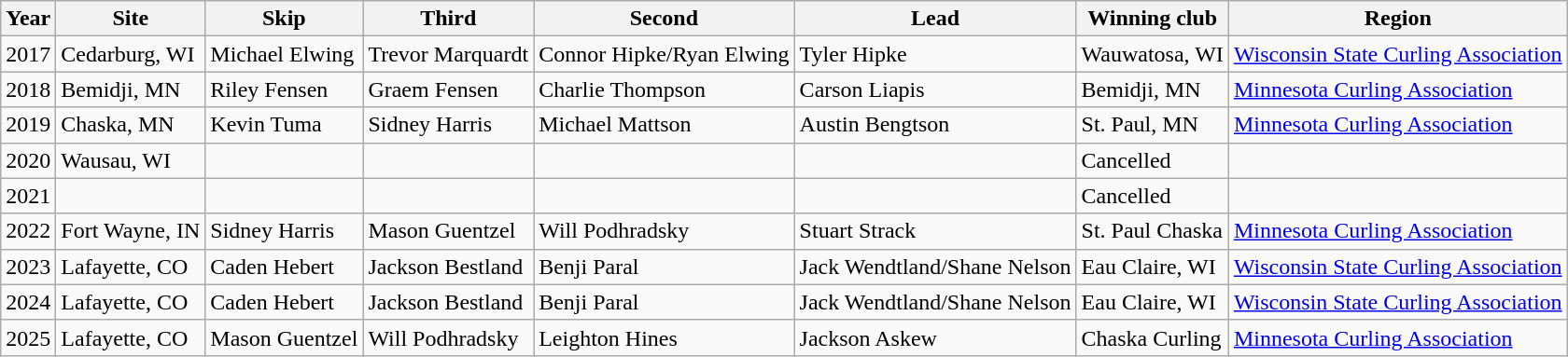<table class="wikitable">
<tr>
<th>Year</th>
<th>Site</th>
<th>Skip</th>
<th>Third</th>
<th>Second</th>
<th>Lead</th>
<th>Winning club</th>
<th>Region</th>
</tr>
<tr>
<td>2017</td>
<td>Cedarburg, WI</td>
<td>Michael Elwing</td>
<td>Trevor Marquardt</td>
<td>Connor Hipke/Ryan Elwing</td>
<td>Tyler Hipke</td>
<td>Wauwatosa, WI</td>
<td><a href='#'>Wisconsin State Curling Association</a></td>
</tr>
<tr>
<td>2018</td>
<td>Bemidji, MN</td>
<td>Riley Fensen</td>
<td>Graem Fensen</td>
<td>Charlie Thompson</td>
<td>Carson Liapis</td>
<td>Bemidji, MN</td>
<td><a href='#'>Minnesota Curling Association</a></td>
</tr>
<tr>
<td>2019</td>
<td>Chaska, MN</td>
<td>Kevin Tuma</td>
<td>Sidney Harris</td>
<td>Michael Mattson</td>
<td>Austin Bengtson</td>
<td>St. Paul, MN</td>
<td><a href='#'>Minnesota Curling Association</a></td>
</tr>
<tr>
<td>2020</td>
<td>Wausau, WI</td>
<td></td>
<td></td>
<td></td>
<td></td>
<td>Cancelled</td>
<td></td>
</tr>
<tr>
<td>2021</td>
<td></td>
<td></td>
<td></td>
<td></td>
<td></td>
<td>Cancelled</td>
<td></td>
</tr>
<tr>
<td>2022</td>
<td>Fort Wayne, IN</td>
<td>Sidney Harris</td>
<td>Mason Guentzel</td>
<td>Will Podhradsky</td>
<td>Stuart Strack</td>
<td>St. Paul Chaska</td>
<td><a href='#'>Minnesota Curling Association</a></td>
</tr>
<tr>
<td>2023</td>
<td>Lafayette, CO</td>
<td>Caden Hebert</td>
<td>Jackson Bestland</td>
<td>Benji Paral</td>
<td>Jack Wendtland/Shane Nelson</td>
<td>Eau Claire, WI</td>
<td><a href='#'>Wisconsin State Curling Association</a></td>
</tr>
<tr>
<td>2024</td>
<td>Lafayette, CO</td>
<td>Caden Hebert</td>
<td>Jackson Bestland</td>
<td>Benji Paral</td>
<td>Jack Wendtland/Shane Nelson</td>
<td>Eau Claire, WI</td>
<td><a href='#'>Wisconsin State Curling Association</a></td>
</tr>
<tr>
<td>2025</td>
<td>Lafayette, CO</td>
<td>Mason Guentzel</td>
<td>Will Podhradsky</td>
<td>Leighton Hines</td>
<td>Jackson Askew</td>
<td>Chaska Curling</td>
<td><a href='#'>Minnesota Curling Association</a></td>
</tr>
</table>
